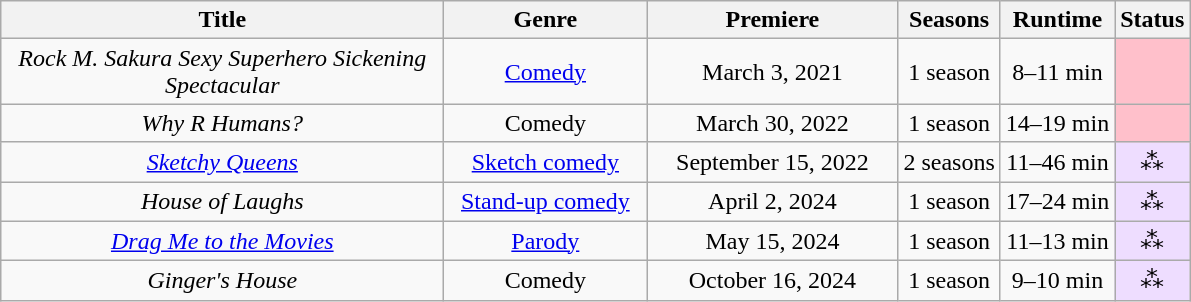<table class="wikitable plainrowheaders sortable" style="text-align:center;">
<tr>
<th style="width: 18em" class="unsortable">Title</th>
<th style="width: 08em">Genre</th>
<th style="width: 10em">Premiere</th>
<th>Seasons</th>
<th>Runtime</th>
<th>Status</th>
</tr>
<tr>
<td><em>Rock M. Sakura Sexy Superhero Sickening Spectacular</em></td>
<td><a href='#'>Comedy</a></td>
<td>March 3, 2021</td>
<td>1 season</td>
<td>8–11 min</td>
<td style="background-color: #FFC0CB"></td>
</tr>
<tr>
<td><em>Why R Humans?</em></td>
<td>Comedy</td>
<td>March 30, 2022</td>
<td>1 season</td>
<td>14–19 min</td>
<td style="background-color: #FFC0CB"></td>
</tr>
<tr>
<td><em><a href='#'>Sketchy Queens</a></em></td>
<td><a href='#'>Sketch comedy</a></td>
<td>September 15, 2022</td>
<td>2 seasons</td>
<td>11–46 min</td>
<td style="background-color:#EEDDFF">⁂</td>
</tr>
<tr>
<td><em>House of Laughs</em></td>
<td><a href='#'>Stand-up comedy</a></td>
<td>April 2, 2024</td>
<td>1 season</td>
<td>17–24 min</td>
<td style="background-color:#EEDDFF">⁂</td>
</tr>
<tr>
<td><em><a href='#'>Drag Me to the Movies</a></em></td>
<td><a href='#'>Parody</a></td>
<td>May 15, 2024</td>
<td>1 season</td>
<td>11–13 min</td>
<td style="background-color:#EEDDFF">⁂</td>
</tr>
<tr>
<td><em>Ginger's House</em></td>
<td>Comedy</td>
<td>October 16, 2024</td>
<td>1 season</td>
<td>9–10 min</td>
<td style="background-color:#EEDDFF">⁂</td>
</tr>
</table>
